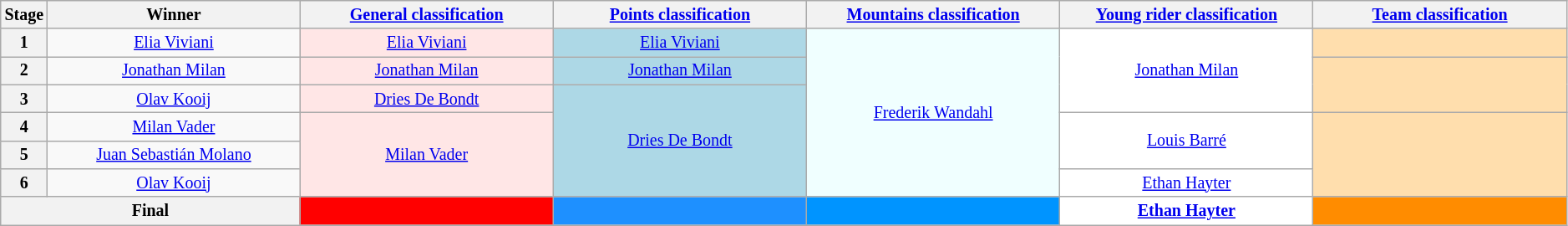<table class="wikitable" style="text-align: center; font-size:smaller;">
<tr>
<th scope="col" style="width:1%;">Stage</th>
<th scope="col" style="width:16.5%;">Winner</th>
<th scope="col" style="width:16.5%;"><a href='#'>General classification</a><br></th>
<th scope="col" style="width:16.5%;"><a href='#'>Points classification</a><br></th>
<th scope="col" style="width:16.5%;"><a href='#'>Mountains classification</a><br></th>
<th scope="col" style="width:16.5%;"><a href='#'>Young rider classification</a><br></th>
<th scope="col" style="width:16.5%;"><a href='#'>Team classification</a></th>
</tr>
<tr>
<th>1</th>
<td><a href='#'>Elia Viviani</a></td>
<td style="background:#FFE6E6;"><a href='#'>Elia Viviani</a></td>
<td style="background:lightblue;"><a href='#'>Elia Viviani</a></td>
<td style="background:azure;" rowspan=6><a href='#'>Frederik Wandahl</a></td>
<td style="background:White" rowspan=3><a href='#'>Jonathan Milan</a></td>
<td style="background:navajowhite;"></td>
</tr>
<tr>
<th>2</th>
<td><a href='#'>Jonathan Milan</a></td>
<td style="background:#FFE6E6;"><a href='#'>Jonathan Milan</a></td>
<td style="background:lightblue;"><a href='#'>Jonathan Milan</a></td>
<td style="background:navajowhite;" rowspan=2></td>
</tr>
<tr>
<th>3</th>
<td><a href='#'>Olav Kooij</a></td>
<td style="background:#FFE6E6;"><a href='#'>Dries De Bondt</a></td>
<td style="background:lightblue;" rowspan=4><a href='#'>Dries De Bondt</a></td>
</tr>
<tr>
<th>4</th>
<td><a href='#'>Milan Vader</a></td>
<td style="background:#FFE6E6;" rowspan=3><a href='#'>Milan Vader</a></td>
<td style="background:White" rowspan=2><a href='#'>Louis Barré</a></td>
<td style="background:navajowhite;" rowspan=3></td>
</tr>
<tr>
<th>5</th>
<td><a href='#'>Juan Sebastián Molano</a></td>
</tr>
<tr>
<th>6</th>
<td><a href='#'>Olav Kooij</a></td>
<td style="background:White"><a href='#'>Ethan Hayter</a></td>
</tr>
<tr>
<th colspan="2">Final</th>
<th style="background:#f00;"></th>
<th style="background:dodgerblue;"></th>
<th style="background:#0094FF;"></th>
<th style="background:#fff;"><a href='#'>Ethan Hayter</a></th>
<th style="background:#FF8C00;"></th>
</tr>
</table>
